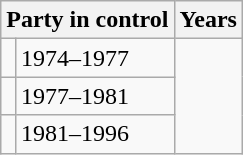<table class="wikitable">
<tr>
<th colspan="2">Party in control</th>
<th>Years</th>
</tr>
<tr>
<td></td>
<td>1974–1977</td>
</tr>
<tr>
<td></td>
<td>1977–1981</td>
</tr>
<tr>
<td></td>
<td>1981–1996</td>
</tr>
</table>
